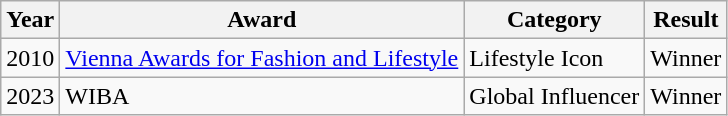<table class="wikitable">
<tr>
<th>Year</th>
<th>Award</th>
<th>Category</th>
<th>Result</th>
</tr>
<tr>
<td>2010</td>
<td><a href='#'>Vienna Awards for Fashion and Lifestyle</a></td>
<td>Lifestyle Icon</td>
<td>Winner</td>
</tr>
<tr>
<td>2023</td>
<td>WIBA</td>
<td>Global Influencer</td>
<td>Winner</td>
</tr>
</table>
